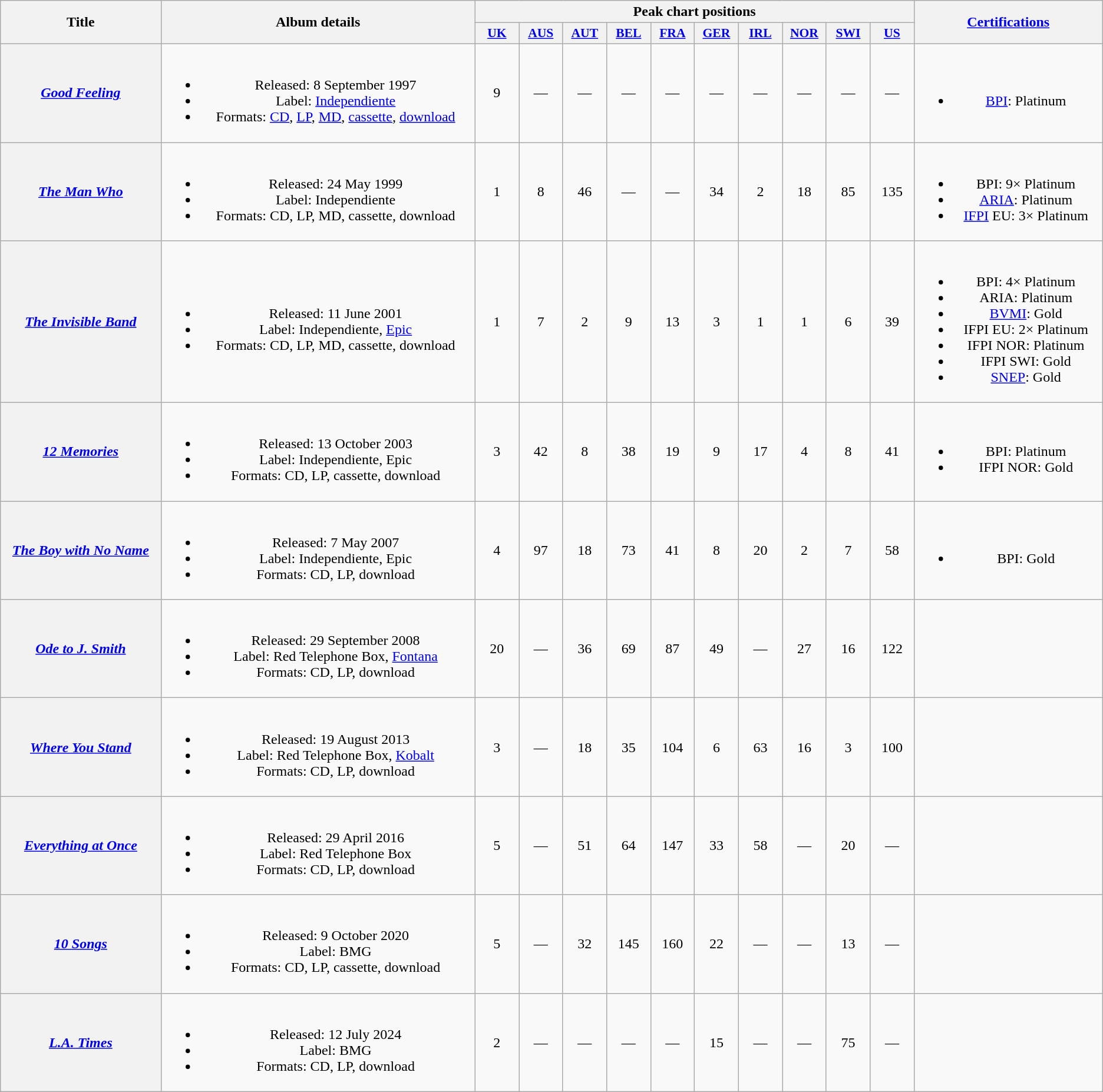<table class="wikitable plainrowheaders" style="text-align:center;">
<tr>
<th scope="col" rowspan="2" style="width:11em;">Title</th>
<th scope="col" rowspan="2" style="width:22em;">Album details</th>
<th scope="col" colspan="10">Peak chart positions</th>
<th scope="col" rowspan="2" style="width:13em;"><a href='#'>Certifications</a></th>
</tr>
<tr>
<th scope="col" style="width:3em;font-size:90%;"><a href='#'>UK</a><br></th>
<th scope="col" style="width:3em;font-size:90%;"><a href='#'>AUS</a><br></th>
<th scope="col" style="width:3em;font-size:90%;"><a href='#'>AUT</a><br></th>
<th scope="col" style="width:3em;font-size:90%;"><a href='#'>BEL</a><br></th>
<th scope="col" style="width:3em;font-size:90%;"><a href='#'>FRA</a><br></th>
<th scope="col" style="width:3em;font-size:90%;"><a href='#'>GER</a><br></th>
<th scope="col" style="width:3em;font-size:90%;"><a href='#'>IRL</a><br></th>
<th scope="col" style="width:3em;font-size:90%;"><a href='#'>NOR</a><br></th>
<th scope="col" style="width:3em;font-size:90%;"><a href='#'>SWI</a><br></th>
<th scope="col" style="width:3em;font-size:90%;"><a href='#'>US</a><br></th>
</tr>
<tr>
<th scope="row"><em><a href='#'>Good Feeling</a></em></th>
<td><br><ul><li>Released: 8 September 1997</li><li>Label: <a href='#'>Independiente</a></li><li>Formats: <a href='#'>CD</a>, <a href='#'>LP</a>, <a href='#'>MD</a>, <a href='#'>cassette</a>, <a href='#'>download</a></li></ul></td>
<td>9</td>
<td>—</td>
<td>—</td>
<td>—</td>
<td>—</td>
<td>—</td>
<td>—</td>
<td>—</td>
<td>—</td>
<td>—</td>
<td><br><ul><li><a href='#'>BPI</a>: Platinum</li></ul></td>
</tr>
<tr>
<th scope="row"><em><a href='#'>The Man Who</a></em></th>
<td><br><ul><li>Released: 24 May 1999</li><li>Label: Independiente</li><li>Formats: CD, LP, MD, cassette, download</li></ul></td>
<td>1</td>
<td>8</td>
<td>46</td>
<td>—</td>
<td>—</td>
<td>34</td>
<td>2</td>
<td>18</td>
<td>85</td>
<td>135</td>
<td><br><ul><li>BPI: 9× Platinum</li><li><a href='#'>ARIA</a>: Platinum</li><li><a href='#'>IFPI</a> EU: 3× Platinum</li></ul></td>
</tr>
<tr>
<th scope="row"><em><a href='#'>The Invisible Band</a></em></th>
<td><br><ul><li>Released: 11 June 2001</li><li>Label: Independiente, <a href='#'>Epic</a></li><li>Formats: CD, LP, MD, cassette, download</li></ul></td>
<td>1</td>
<td>7</td>
<td>2</td>
<td>9</td>
<td>13</td>
<td>3</td>
<td>1</td>
<td>1</td>
<td>6</td>
<td>39</td>
<td><br><ul><li>BPI: 4× Platinum</li><li>ARIA: Platinum</li><li><a href='#'>BVMI</a>: Gold</li><li>IFPI EU: 2× Platinum</li><li>IFPI NOR: Platinum</li><li>IFPI SWI: Gold</li><li><a href='#'>SNEP</a>: Gold</li></ul></td>
</tr>
<tr>
<th scope="row"><em><a href='#'>12 Memories</a></em></th>
<td><br><ul><li>Released: 13 October 2003</li><li>Label: Independiente, Epic</li><li>Formats: CD, LP, cassette, download</li></ul></td>
<td>3</td>
<td>42</td>
<td>8</td>
<td>38</td>
<td>19</td>
<td>9</td>
<td>17</td>
<td>4</td>
<td>8</td>
<td>41</td>
<td><br><ul><li>BPI: Platinum</li><li>IFPI NOR: Gold</li></ul></td>
</tr>
<tr>
<th scope="row"><em><a href='#'>The Boy with No Name</a></em></th>
<td><br><ul><li>Released: 7 May 2007</li><li>Label: Independiente, Epic</li><li>Formats: CD, LP, download</li></ul></td>
<td>4</td>
<td>97</td>
<td>18</td>
<td>73</td>
<td>41</td>
<td>8</td>
<td>20</td>
<td>2</td>
<td>7</td>
<td>58</td>
<td><br><ul><li>BPI: Gold</li></ul></td>
</tr>
<tr>
<th scope="row"><em><a href='#'>Ode to J. Smith</a></em></th>
<td><br><ul><li>Released: 29 September 2008</li><li>Label: Red Telephone Box, <a href='#'>Fontana</a></li><li>Formats: CD, LP, download</li></ul></td>
<td>20</td>
<td>—</td>
<td>36</td>
<td>69</td>
<td>87</td>
<td>49</td>
<td>—</td>
<td>27</td>
<td>16</td>
<td>122</td>
<td></td>
</tr>
<tr>
<th scope="row"><em><a href='#'>Where You Stand</a></em></th>
<td><br><ul><li>Released: 19 August 2013</li><li>Label: Red Telephone Box, <a href='#'>Kobalt</a></li><li>Formats: CD, LP, download</li></ul></td>
<td>3</td>
<td>—</td>
<td>18</td>
<td>35</td>
<td>104</td>
<td>6</td>
<td>63</td>
<td>16</td>
<td>3</td>
<td>100</td>
<td></td>
</tr>
<tr>
<th scope="row"><em><a href='#'>Everything at Once</a></em></th>
<td><br><ul><li>Released: 29 April 2016</li><li>Label: Red Telephone Box</li><li>Formats: CD, LP, download</li></ul></td>
<td>5</td>
<td>—</td>
<td>51</td>
<td>64</td>
<td>147</td>
<td>33</td>
<td>58</td>
<td>—</td>
<td>20</td>
<td>—</td>
<td></td>
</tr>
<tr>
<th scope="row"><em><a href='#'>10 Songs</a></em></th>
<td><br><ul><li>Released: 9 October 2020</li><li>Label: BMG</li><li>Formats: CD, LP, cassette, download</li></ul></td>
<td>5</td>
<td>—</td>
<td>32</td>
<td>145</td>
<td>160</td>
<td>22</td>
<td>—</td>
<td>—</td>
<td>13</td>
<td>—</td>
<td></td>
</tr>
<tr>
<th scope="row"><em><a href='#'>L.A. Times</a></em></th>
<td><br><ul><li>Released: 12 July 2024</li><li>Label: BMG</li><li>Formats: CD, LP, download</li></ul></td>
<td>2</td>
<td>—</td>
<td>—</td>
<td>—</td>
<td>—</td>
<td>15</td>
<td>—</td>
<td>—</td>
<td>75</td>
<td>—</td>
<td></td>
</tr>
</table>
